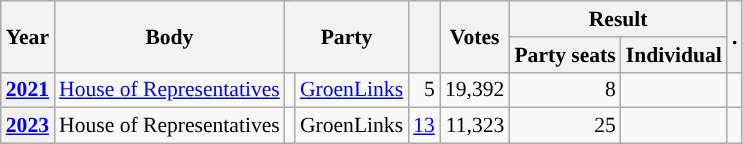<table class="wikitable plainrowheaders sortable" border=2 cellpadding=4 cellspacing=0 style="border: 1px #aaa solid; font-size: 90%; text-align:center;">
<tr>
<th scope="col" rowspan=2>Year</th>
<th scope="col" rowspan=2>Body</th>
<th scope="col" colspan=2 rowspan=2>Party</th>
<th scope="col" rowspan=2></th>
<th scope="col" rowspan=2>Votes</th>
<th scope="colgroup" colspan=2>Result</th>
<th scope="col" rowspan=2 class="unsortable">.</th>
</tr>
<tr>
<th scope="col">Party seats</th>
<th scope="col">Individual</th>
</tr>
<tr>
<th scope="row"><a href='#'>2021</a></th>
<td><a href='#'>House of Representatives</a></td>
<td style="background-color:"></td>
<td><a href='#'>GroenLinks</a></td>
<td style=text-align:right>5</td>
<td style=text-align:right>19,392</td>
<td style=text-align:right>8</td>
<td></td>
<td></td>
</tr>
<tr>
<th scope="row"><a href='#'>2023</a></th>
<td>House of Representatives</td>
<td style="background-color:"></td>
<td>GroenLinks</td>
<td style=text-align:right><a href='#'>13</a></td>
<td style=text-align:right>11,323</td>
<td style=text-align:right>25</td>
<td></td>
<td></td>
</tr>
</table>
